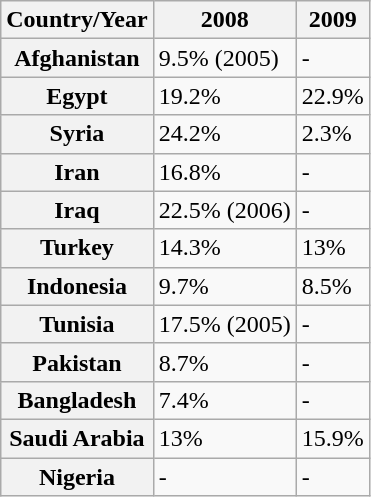<table class=wikitable style="text-align:left">
<tr>
<th>Country/Year</th>
<th>2008</th>
<th>2009</th>
</tr>
<tr>
<th>Afghanistan</th>
<td>9.5% (2005)</td>
<td>-</td>
</tr>
<tr>
<th>Egypt</th>
<td>19.2%</td>
<td>22.9%</td>
</tr>
<tr>
<th>Syria</th>
<td>24.2%</td>
<td>2.3%</td>
</tr>
<tr>
<th>Iran</th>
<td>16.8%</td>
<td>-</td>
</tr>
<tr>
<th>Iraq</th>
<td>22.5% (2006)</td>
<td>-</td>
</tr>
<tr>
<th>Turkey</th>
<td>14.3%</td>
<td>13%</td>
</tr>
<tr>
<th>Indonesia</th>
<td>9.7%</td>
<td>8.5%</td>
</tr>
<tr>
<th>Tunisia</th>
<td>17.5% (2005)</td>
<td>-</td>
</tr>
<tr>
<th>Pakistan</th>
<td>8.7%</td>
<td>-</td>
</tr>
<tr>
<th>Bangladesh</th>
<td>7.4%</td>
<td>-</td>
</tr>
<tr>
<th>Saudi Arabia</th>
<td>13%</td>
<td>15.9%</td>
</tr>
<tr>
<th>Nigeria</th>
<td>-</td>
<td>-</td>
</tr>
</table>
